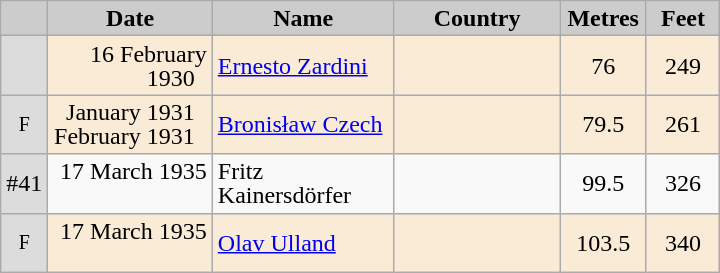<table class="wikitable sortable" style="text-align:left; line-height:16px; width:38%;">
<tr>
<th style="background-color: #ccc;" width="15"></th>
<th style="background-color: #ccc;" width="140">Date</th>
<th style="background-color: #ccc;" width="135">Name</th>
<th style="background-color: #ccc;" width="142">Country</th>
<th style="background-color: #ccc;" width="52">Metres</th>
<th style="background-color: #ccc;" width="52">Feet</th>
</tr>
<tr bgcolor=#FAEBD7>
<td bgcolor=gainsboro align=center><small></small></td>
<td align=right>16 February 1930  </td>
<td><a href='#'>Ernesto Zardini</a></td>
<td></td>
<td align=center>76</td>
<td align=center>249</td>
</tr>
<tr bgcolor=#FAEBD7>
<td bgcolor=gainsboro align=center><small>F</small></td>
<td align=right>January 1931  <br>February 1931  </td>
<td><a href='#'>Bronisław Czech</a></td>
<td></td>
<td align=center>79.5</td>
<td align=center>261</td>
</tr>
<tr>
<td bgcolor=gainsboro align=center>#41</td>
<td align=right>17 March 1935  </td>
<td>Fritz Kainersdörfer</td>
<td></td>
<td align=center>99.5</td>
<td align=center>326</td>
</tr>
<tr bgcolor=#FAEBD7>
<td bgcolor=gainsboro align=center><small>F</small></td>
<td align=right>17 March 1935  </td>
<td><a href='#'>Olav Ulland</a></td>
<td><br></td>
<td align=center>103.5</td>
<td align=center>340</td>
</tr>
</table>
